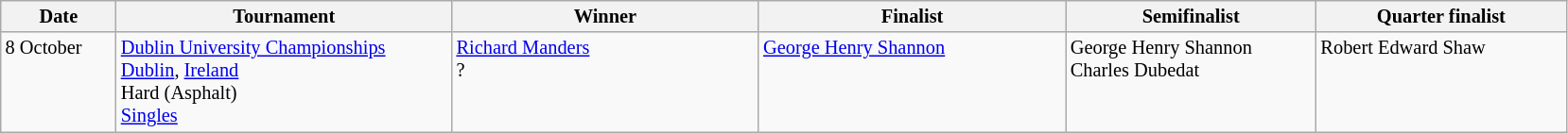<table class="wikitable" style="font-size:85%;">
<tr>
<th width="75">Date</th>
<th width="230">Tournament</th>
<th width="210">Winner</th>
<th width="210">Finalist</th>
<th width="170">Semifinalist</th>
<th width="170">Quarter finalist</th>
</tr>
<tr valign=top>
<td rowspan=2>8 October</td>
<td><a href='#'>Dublin University Championships</a><br><a href='#'>Dublin</a>, <a href='#'>Ireland</a><br>Hard (Asphalt)<br><a href='#'>Singles</a></td>
<td> <a href='#'>Richard Manders</a><br> ?</td>
<td> <a href='#'>George Henry Shannon</a></td>
<td> George Henry Shannon<br>  Charles Dubedat<br></td>
<td> Robert Edward Shaw</td>
</tr>
</table>
